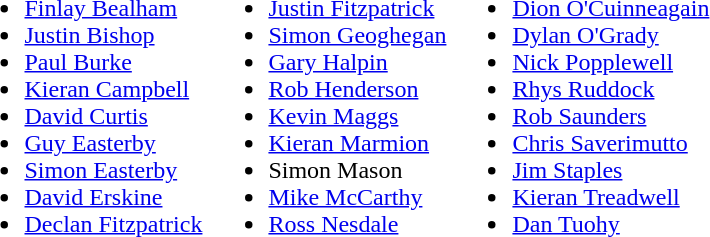<table>
<tr style="vertical-align:top">
<td><br><ul><li><a href='#'>Finlay Bealham</a></li><li><a href='#'>Justin Bishop</a></li><li><a href='#'>Paul Burke</a></li><li><a href='#'>Kieran Campbell</a></li><li><a href='#'>David Curtis</a></li><li><a href='#'>Guy Easterby</a></li><li><a href='#'>Simon Easterby</a></li><li><a href='#'>David Erskine</a></li><li><a href='#'>Declan Fitzpatrick</a></li></ul></td>
<td><br><ul><li><a href='#'>Justin Fitzpatrick</a></li><li><a href='#'>Simon Geoghegan</a></li><li><a href='#'>Gary Halpin</a></li><li><a href='#'>Rob Henderson</a></li><li><a href='#'>Kevin Maggs</a></li><li><a href='#'>Kieran Marmion</a></li><li>Simon Mason</li><li><a href='#'>Mike McCarthy</a></li><li><a href='#'>Ross Nesdale</a></li></ul></td>
<td><br><ul><li><a href='#'>Dion O'Cuinneagain</a></li><li><a href='#'>Dylan O'Grady</a></li><li><a href='#'>Nick Popplewell</a></li><li><a href='#'>Rhys Ruddock</a></li><li><a href='#'>Rob Saunders</a></li><li><a href='#'>Chris Saverimutto</a></li><li><a href='#'>Jim Staples</a></li><li><a href='#'>Kieran Treadwell</a></li><li><a href='#'>Dan Tuohy</a></li></ul></td>
</tr>
</table>
